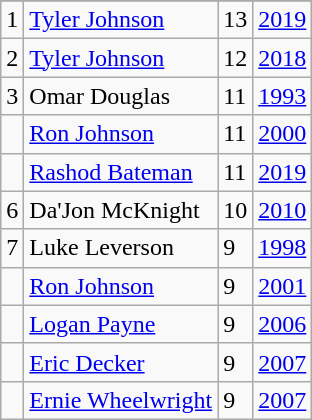<table class="wikitable">
<tr>
</tr>
<tr>
<td>1</td>
<td><a href='#'>Tyler Johnson</a></td>
<td>13</td>
<td><a href='#'>2019</a></td>
</tr>
<tr>
<td>2</td>
<td><a href='#'>Tyler Johnson</a></td>
<td>12</td>
<td><a href='#'>2018</a></td>
</tr>
<tr>
<td>3</td>
<td>Omar Douglas</td>
<td>11</td>
<td><a href='#'>1993</a></td>
</tr>
<tr>
<td></td>
<td><a href='#'>Ron Johnson</a></td>
<td>11</td>
<td><a href='#'>2000</a></td>
</tr>
<tr>
<td></td>
<td><a href='#'>Rashod Bateman</a></td>
<td>11</td>
<td><a href='#'>2019</a></td>
</tr>
<tr>
<td>6</td>
<td>Da'Jon McKnight</td>
<td>10</td>
<td><a href='#'>2010</a></td>
</tr>
<tr>
<td>7</td>
<td>Luke Leverson</td>
<td>9</td>
<td><a href='#'>1998</a></td>
</tr>
<tr>
<td></td>
<td><a href='#'>Ron Johnson</a></td>
<td>9</td>
<td><a href='#'>2001</a></td>
</tr>
<tr>
<td></td>
<td><a href='#'>Logan Payne</a></td>
<td>9</td>
<td><a href='#'>2006</a></td>
</tr>
<tr>
<td></td>
<td><a href='#'>Eric Decker</a></td>
<td>9</td>
<td><a href='#'>2007</a></td>
</tr>
<tr>
<td></td>
<td><a href='#'>Ernie Wheelwright</a></td>
<td>9</td>
<td><a href='#'>2007</a></td>
</tr>
</table>
